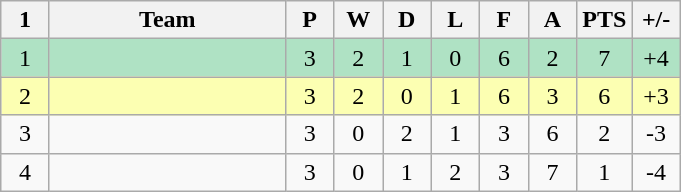<table class="wikitable" border="1">
<tr>
<th width="25">1</th>
<th width="150">Team</th>
<th width="25">P</th>
<th width="25">W</th>
<th width="25">D</th>
<th width="25">L</th>
<th width="25">F</th>
<th width="25">A</th>
<th width="25">PTS</th>
<th width="25">+/-</th>
</tr>
<tr bgcolor="AFE2C4">
<td align="center">1</td>
<td></td>
<td align="center">3</td>
<td align="center">2</td>
<td align="center">1</td>
<td align="center">0</td>
<td align="center">6</td>
<td align="center">2</td>
<td align="center">7</td>
<td align="center">+4</td>
</tr>
<tr bgcolor="FCFFB2">
<td align="center">2</td>
<td></td>
<td align="center">3</td>
<td align="center">2</td>
<td align="center">0</td>
<td align="center">1</td>
<td align="center">6</td>
<td align="center">3</td>
<td align="center">6</td>
<td align="center">+3</td>
</tr>
<tr>
<td align="center">3</td>
<td></td>
<td align="center">3</td>
<td align="center">0</td>
<td align="center">2</td>
<td align="center">1</td>
<td align="center">3</td>
<td align="center">6</td>
<td align="center">2</td>
<td align="center">-3</td>
</tr>
<tr>
<td align="center">4</td>
<td></td>
<td align="center">3</td>
<td align="center">0</td>
<td align="center">1</td>
<td align="center">2</td>
<td align="center">3</td>
<td align="center">7</td>
<td align="center">1</td>
<td align="center">-4</td>
</tr>
</table>
